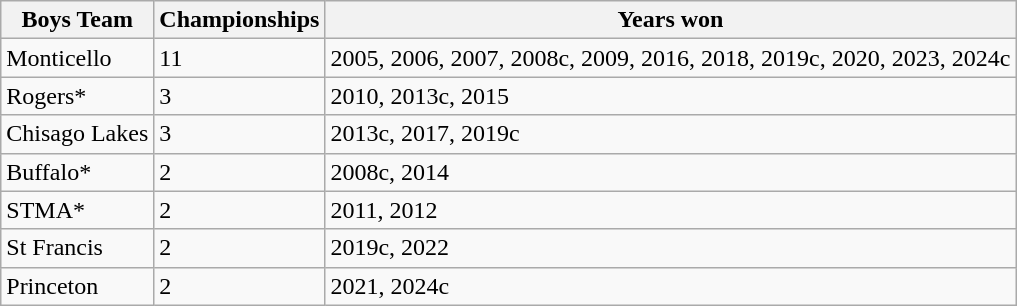<table class="wikitable">
<tr>
<th>Boys Team</th>
<th>Championships</th>
<th>Years won</th>
</tr>
<tr>
<td>Monticello</td>
<td>11</td>
<td>2005, 2006, 2007, 2008c, 2009, 2016, 2018, 2019c, 2020, 2023, 2024c</td>
</tr>
<tr>
<td>Rogers*</td>
<td>3</td>
<td>2010, 2013c, 2015</td>
</tr>
<tr>
<td>Chisago Lakes</td>
<td>3</td>
<td>2013c, 2017, 2019c</td>
</tr>
<tr>
<td>Buffalo*</td>
<td>2</td>
<td>2008c, 2014</td>
</tr>
<tr>
<td>STMA*</td>
<td>2</td>
<td>2011, 2012</td>
</tr>
<tr>
<td>St Francis</td>
<td>2</td>
<td>2019c, 2022</td>
</tr>
<tr>
<td>Princeton</td>
<td>2</td>
<td>2021, 2024c</td>
</tr>
</table>
